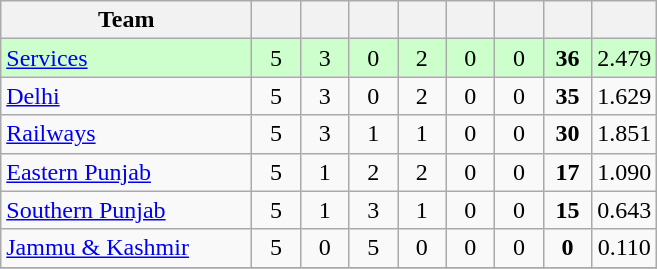<table class="wikitable" style="text-align:center">
<tr>
<th style="width:160px">Team</th>
<th style="width:25px"></th>
<th style="width:25px"></th>
<th style="width:25px"></th>
<th style="width:25px"></th>
<th style="width:25px"></th>
<th style="width:25px"></th>
<th style="width:25px"></th>
<th style="width:25px;"></th>
</tr>
<tr style="background:#cfc;">
<td style="text-align:left"><a href='#'>Services</a></td>
<td>5</td>
<td>3</td>
<td>0</td>
<td>2</td>
<td>0</td>
<td>0</td>
<td><strong>36</strong></td>
<td>2.479</td>
</tr>
<tr>
<td style="text-align:left"><a href='#'>Delhi</a></td>
<td>5</td>
<td>3</td>
<td>0</td>
<td>2</td>
<td>0</td>
<td>0</td>
<td><strong>35</strong></td>
<td>1.629</td>
</tr>
<tr>
<td style="text-align:left"><a href='#'>Railways</a></td>
<td>5</td>
<td>3</td>
<td>1</td>
<td>1</td>
<td>0</td>
<td>0</td>
<td><strong>30</strong></td>
<td>1.851</td>
</tr>
<tr>
<td style="text-align:left"><a href='#'>Eastern Punjab</a></td>
<td>5</td>
<td>1</td>
<td>2</td>
<td>2</td>
<td>0</td>
<td>0</td>
<td><strong>17</strong></td>
<td>1.090</td>
</tr>
<tr>
<td style="text-align:left"><a href='#'>Southern Punjab</a></td>
<td>5</td>
<td>1</td>
<td>3</td>
<td>1</td>
<td>0</td>
<td>0</td>
<td><strong>15</strong></td>
<td>0.643</td>
</tr>
<tr>
<td style="text-align:left"><a href='#'>Jammu & Kashmir</a></td>
<td>5</td>
<td>0</td>
<td>5</td>
<td>0</td>
<td>0</td>
<td>0</td>
<td><strong>0</strong></td>
<td>0.110</td>
</tr>
<tr>
</tr>
</table>
